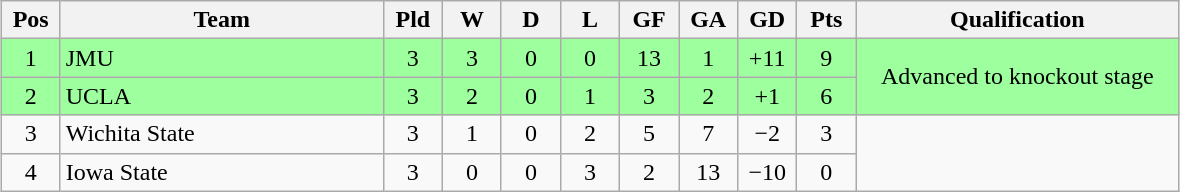<table class="wikitable" style="text-align:center; margin: 1em auto">
<tr>
<th style="width:2em">Pos</th>
<th style="width:13em">Team</th>
<th style="width:2em">Pld</th>
<th style="width:2em">W</th>
<th style="width:2em">D</th>
<th style="width:2em">L</th>
<th style="width:2em">GF</th>
<th style="width:2em">GA</th>
<th style="width:2em">GD</th>
<th style="width:2em">Pts</th>
<th style="width:13em">Qualification</th>
</tr>
<tr bgcolor="#9eff9e">
<td>1</td>
<td style="text-align:left">JMU</td>
<td>3</td>
<td>3</td>
<td>0</td>
<td>0</td>
<td>13</td>
<td>1</td>
<td>+11</td>
<td>9</td>
<td rowspan="2">Advanced to knockout stage</td>
</tr>
<tr bgcolor="#9eff9e">
<td>2</td>
<td style="text-align:left">UCLA</td>
<td>3</td>
<td>2</td>
<td>0</td>
<td>1</td>
<td>3</td>
<td>2</td>
<td>+1</td>
<td>6</td>
</tr>
<tr>
<td>3</td>
<td style="text-align:left">Wichita State</td>
<td>3</td>
<td>1</td>
<td>0</td>
<td>2</td>
<td>5</td>
<td>7</td>
<td>−2</td>
<td>3</td>
</tr>
<tr>
<td>4</td>
<td style="text-align:left">Iowa State</td>
<td>3</td>
<td>0</td>
<td>0</td>
<td>3</td>
<td>2</td>
<td>13</td>
<td>−10</td>
<td>0</td>
</tr>
</table>
